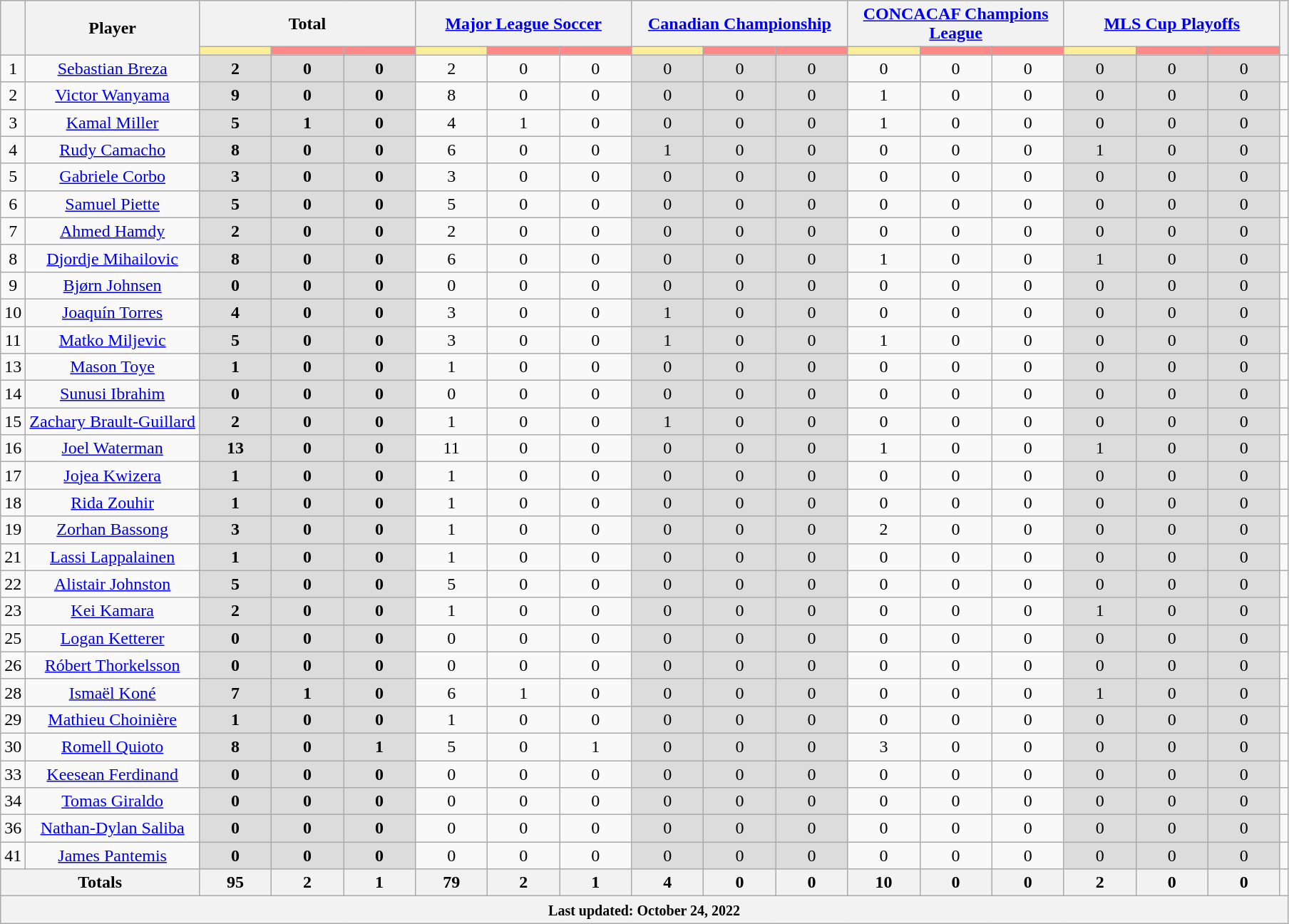<table class="wikitable" style="text-align:center;">
<tr style="text-align:center;">
<th rowspan="2"></th>
<th rowspan="2">Player</th>
<th colspan="3">Total</th>
<th colspan="3"><a href='#'>Major League Soccer</a></th>
<th colspan="3"><a href='#'>Canadian Championship</a></th>
<th colspan="3"><a href='#'>CONCACAF Champions League</a></th>
<th colspan="3"><a href='#'>MLS Cup Playoffs</a></th>
<th rowspan="2"></th>
</tr>
<tr>
<th style="width:60px; background:#fe9;"></th>
<th style="width:60px; background:#ff8888;"></th>
<th style="width:60px; background:#ff8888;"></th>
<th style="width:60px; background:#fe9;"></th>
<th style="width:60px; background:#ff8888;"></th>
<th style="width:60px; background:#ff8888;"></th>
<th style="width:60px; background:#fe9;"></th>
<th style="width:60px; background:#ff8888;"></th>
<th style="width:60px; background:#ff8888;"></th>
<th style="width:60px; background:#fe9;"></th>
<th style="width:60px; background:#ff8888;"></th>
<th style="width:60px; background:#ff8888;"></th>
<th style="width:60px; background:#fe9;"></th>
<th style="width:60px; background:#ff8888;"></th>
<th style="width:60px; background:#ff8888;"></th>
</tr>
<tr>
<td>1</td>
<td><a href='#'>Sebastian Breza</a></td>
<td style="background:#DCDCDC"><strong>2</strong> </td>
<td style="background:#DCDCDC"><strong>0</strong> </td>
<td style="background:#DCDCDC"><strong>0</strong> </td>
<td>2 </td>
<td>0 </td>
<td>0 </td>
<td style="background:#DCDCDC">0 </td>
<td style="background:#DCDCDC">0 </td>
<td style="background:#DCDCDC">0 </td>
<td>0 </td>
<td>0 </td>
<td>0 </td>
<td style="background:#DCDCDC">0 </td>
<td style="background:#DCDCDC">0 </td>
<td style="background:#DCDCDC">0 </td>
<td></td>
</tr>
<tr>
<td>2</td>
<td><a href='#'>Victor Wanyama</a></td>
<td style="background:#DCDCDC"><strong>9</strong> </td>
<td style="background:#DCDCDC"><strong>0</strong> </td>
<td style="background:#DCDCDC"><strong>0</strong> </td>
<td>8 </td>
<td>0 </td>
<td>0 </td>
<td style="background:#DCDCDC">0 </td>
<td style="background:#DCDCDC">0 </td>
<td style="background:#DCDCDC">0 </td>
<td>1 </td>
<td>0 </td>
<td>0 </td>
<td style="background:#DCDCDC">0 </td>
<td style="background:#DCDCDC">0 </td>
<td style="background:#DCDCDC">0 </td>
<td></td>
</tr>
<tr>
<td>3</td>
<td><a href='#'>Kamal Miller</a></td>
<td style="background:#DCDCDC"><strong>5</strong> </td>
<td style="background:#DCDCDC"><strong>1</strong> </td>
<td style="background:#DCDCDC"><strong>0</strong> </td>
<td>4 </td>
<td>1 </td>
<td>0 </td>
<td style="background:#DCDCDC">0 </td>
<td style="background:#DCDCDC">0 </td>
<td style="background:#DCDCDC">0 </td>
<td>1 </td>
<td>0 </td>
<td>0 </td>
<td style="background:#DCDCDC">0 </td>
<td style="background:#DCDCDC">0 </td>
<td style="background:#DCDCDC">0 </td>
<td></td>
</tr>
<tr>
<td>4</td>
<td><a href='#'>Rudy Camacho</a></td>
<td style="background:#DCDCDC"><strong>8</strong> </td>
<td style="background:#DCDCDC"><strong>0</strong> </td>
<td style="background:#DCDCDC"><strong>0</strong> </td>
<td>6 </td>
<td>0 </td>
<td>0 </td>
<td style="background:#DCDCDC">1 </td>
<td style="background:#DCDCDC">0 </td>
<td style="background:#DCDCDC">0 </td>
<td>0 </td>
<td>0 </td>
<td>0 </td>
<td style="background:#DCDCDC">1 </td>
<td style="background:#DCDCDC">0 </td>
<td style="background:#DCDCDC">0 </td>
<td></td>
</tr>
<tr>
<td>5</td>
<td><a href='#'>Gabriele Corbo</a></td>
<td style="background:#DCDCDC"><strong>3</strong> </td>
<td style="background:#DCDCDC"><strong>0</strong> </td>
<td style="background:#DCDCDC"><strong>0</strong> </td>
<td>3 </td>
<td>0 </td>
<td>0 </td>
<td style="background:#DCDCDC">0 </td>
<td style="background:#DCDCDC">0 </td>
<td style="background:#DCDCDC">0 </td>
<td>0 </td>
<td>0 </td>
<td>0 </td>
<td style="background:#DCDCDC">0 </td>
<td style="background:#DCDCDC">0 </td>
<td style="background:#DCDCDC">0 </td>
<td></td>
</tr>
<tr>
<td>6</td>
<td><a href='#'>Samuel Piette</a></td>
<td style="background:#DCDCDC"><strong>5</strong> </td>
<td style="background:#DCDCDC"><strong>0</strong> </td>
<td style="background:#DCDCDC"><strong>0</strong> </td>
<td>5 </td>
<td>0 </td>
<td>0 </td>
<td style="background:#DCDCDC">0 </td>
<td style="background:#DCDCDC">0 </td>
<td style="background:#DCDCDC">0 </td>
<td>0 </td>
<td>0 </td>
<td>0 </td>
<td style="background:#DCDCDC">0 </td>
<td style="background:#DCDCDC">0 </td>
<td style="background:#DCDCDC">0 </td>
<td></td>
</tr>
<tr>
<td>7</td>
<td><a href='#'>Ahmed Hamdy</a></td>
<td style="background:#DCDCDC"><strong>2</strong> </td>
<td style="background:#DCDCDC"><strong>0</strong> </td>
<td style="background:#DCDCDC"><strong>0</strong> </td>
<td>2 </td>
<td>0 </td>
<td>0 </td>
<td style="background:#DCDCDC">0 </td>
<td style="background:#DCDCDC">0 </td>
<td style="background:#DCDCDC">0 </td>
<td>0 </td>
<td>0 </td>
<td>0 </td>
<td style="background:#DCDCDC">0 </td>
<td style="background:#DCDCDC">0 </td>
<td style="background:#DCDCDC">0 </td>
<td></td>
</tr>
<tr>
<td>8</td>
<td><a href='#'>Djordje Mihailovic</a></td>
<td style="background:#DCDCDC"><strong>8</strong> </td>
<td style="background:#DCDCDC"><strong>0</strong> </td>
<td style="background:#DCDCDC"><strong>0</strong> </td>
<td>6 </td>
<td>0 </td>
<td>0 </td>
<td style="background:#DCDCDC">0 </td>
<td style="background:#DCDCDC">0 </td>
<td style="background:#DCDCDC">0 </td>
<td>1 </td>
<td>0 </td>
<td>0 </td>
<td style="background:#DCDCDC">1 </td>
<td style="background:#DCDCDC">0 </td>
<td style="background:#DCDCDC">0 </td>
<td></td>
</tr>
<tr>
<td>9</td>
<td><a href='#'>Bjørn Johnsen</a></td>
<td style="background:#DCDCDC"><strong>0</strong> </td>
<td style="background:#DCDCDC"><strong>0</strong> </td>
<td style="background:#DCDCDC"><strong>0</strong> </td>
<td>0 </td>
<td>0 </td>
<td>0 </td>
<td style="background:#DCDCDC">0 </td>
<td style="background:#DCDCDC">0 </td>
<td style="background:#DCDCDC">0 </td>
<td>0 </td>
<td>0 </td>
<td>0 </td>
<td style="background:#DCDCDC">0 </td>
<td style="background:#DCDCDC">0 </td>
<td style="background:#DCDCDC">0 </td>
<td></td>
</tr>
<tr>
<td>10</td>
<td><a href='#'>Joaquín Torres</a></td>
<td style="background:#DCDCDC"><strong>4</strong> </td>
<td style="background:#DCDCDC"><strong>0</strong> </td>
<td style="background:#DCDCDC"><strong>0</strong> </td>
<td>3 </td>
<td>0 </td>
<td>0 </td>
<td style="background:#DCDCDC">1 </td>
<td style="background:#DCDCDC">0 </td>
<td style="background:#DCDCDC">0 </td>
<td>0 </td>
<td>0 </td>
<td>0 </td>
<td style="background:#DCDCDC">0 </td>
<td style="background:#DCDCDC">0 </td>
<td style="background:#DCDCDC">0 </td>
<td></td>
</tr>
<tr>
<td>11</td>
<td><a href='#'>Matko Miljevic</a></td>
<td style="background:#DCDCDC"><strong>5</strong> </td>
<td style="background:#DCDCDC"><strong>0</strong> </td>
<td style="background:#DCDCDC"><strong>0</strong> </td>
<td>3 </td>
<td>0 </td>
<td>0 </td>
<td style="background:#DCDCDC">1 </td>
<td style="background:#DCDCDC">0 </td>
<td style="background:#DCDCDC">0 </td>
<td>1 </td>
<td>0 </td>
<td>0 </td>
<td style="background:#DCDCDC">0 </td>
<td style="background:#DCDCDC">0 </td>
<td style="background:#DCDCDC">0 </td>
<td></td>
</tr>
<tr>
<td>13</td>
<td><a href='#'>Mason Toye</a></td>
<td style="background:#DCDCDC"><strong>1</strong> </td>
<td style="background:#DCDCDC"><strong>0</strong> </td>
<td style="background:#DCDCDC"><strong>0</strong> </td>
<td>1 </td>
<td>0 </td>
<td>0 </td>
<td style="background:#DCDCDC">0 </td>
<td style="background:#DCDCDC">0 </td>
<td style="background:#DCDCDC">0 </td>
<td>0 </td>
<td>0 </td>
<td>0 </td>
<td style="background:#DCDCDC">0 </td>
<td style="background:#DCDCDC">0 </td>
<td style="background:#DCDCDC">0 </td>
<td></td>
</tr>
<tr>
<td>14</td>
<td><a href='#'>Sunusi Ibrahim</a></td>
<td style="background:#DCDCDC"><strong>0</strong> </td>
<td style="background:#DCDCDC"><strong>0</strong> </td>
<td style="background:#DCDCDC"><strong>0</strong> </td>
<td>0 </td>
<td>0 </td>
<td>0 </td>
<td style="background:#DCDCDC">0 </td>
<td style="background:#DCDCDC">0 </td>
<td style="background:#DCDCDC">0 </td>
<td>0 </td>
<td>0 </td>
<td>0 </td>
<td style="background:#DCDCDC">0 </td>
<td style="background:#DCDCDC">0 </td>
<td style="background:#DCDCDC">0 </td>
<td></td>
</tr>
<tr>
<td>15</td>
<td><a href='#'>Zachary Brault-Guillard</a></td>
<td style="background:#DCDCDC"><strong>2</strong> </td>
<td style="background:#DCDCDC"><strong>0</strong> </td>
<td style="background:#DCDCDC"><strong>0</strong> </td>
<td>1 </td>
<td>0 </td>
<td>0 </td>
<td style="background:#DCDCDC">1 </td>
<td style="background:#DCDCDC">0 </td>
<td style="background:#DCDCDC">0 </td>
<td>0 </td>
<td>0 </td>
<td>0 </td>
<td style="background:#DCDCDC">0 </td>
<td style="background:#DCDCDC">0 </td>
<td style="background:#DCDCDC">0 </td>
<td></td>
</tr>
<tr>
<td>16</td>
<td><a href='#'>Joel Waterman</a></td>
<td style="background:#DCDCDC"><strong>13</strong> </td>
<td style="background:#DCDCDC"><strong>0</strong> </td>
<td style="background:#DCDCDC"><strong>0</strong> </td>
<td>11 </td>
<td>0 </td>
<td>0 </td>
<td style="background:#DCDCDC">0 </td>
<td style="background:#DCDCDC">0 </td>
<td style="background:#DCDCDC">0 </td>
<td>1 </td>
<td>0 </td>
<td>0 </td>
<td style="background:#DCDCDC">1 </td>
<td style="background:#DCDCDC">0 </td>
<td style="background:#DCDCDC">0 </td>
<td></td>
</tr>
<tr>
<td>17</td>
<td><a href='#'>Jojea Kwizera</a></td>
<td style="background:#DCDCDC"><strong>1</strong> </td>
<td style="background:#DCDCDC"><strong>0</strong> </td>
<td style="background:#DCDCDC"><strong>0</strong> </td>
<td>1 </td>
<td>0 </td>
<td>0 </td>
<td style="background:#DCDCDC">0 </td>
<td style="background:#DCDCDC">0 </td>
<td style="background:#DCDCDC">0 </td>
<td>0 </td>
<td>0 </td>
<td>0 </td>
<td style="background:#DCDCDC">0 </td>
<td style="background:#DCDCDC">0 </td>
<td style="background:#DCDCDC">0 </td>
<td></td>
</tr>
<tr>
<td>18</td>
<td><a href='#'>Rida Zouhir</a></td>
<td style="background:#DCDCDC"><strong>1</strong> </td>
<td style="background:#DCDCDC"><strong>0</strong> </td>
<td style="background:#DCDCDC"><strong>0</strong> </td>
<td>1 </td>
<td>0 </td>
<td>0 </td>
<td style="background:#DCDCDC">0 </td>
<td style="background:#DCDCDC">0 </td>
<td style="background:#DCDCDC">0 </td>
<td>0 </td>
<td>0 </td>
<td>0 </td>
<td style="background:#DCDCDC">0 </td>
<td style="background:#DCDCDC">0 </td>
<td style="background:#DCDCDC">0 </td>
<td></td>
</tr>
<tr>
<td>19</td>
<td><a href='#'>Zorhan Bassong</a></td>
<td style="background:#DCDCDC"><strong>3</strong> </td>
<td style="background:#DCDCDC"><strong>0</strong> </td>
<td style="background:#DCDCDC"><strong>0</strong> </td>
<td>1 </td>
<td>0 </td>
<td>0 </td>
<td style="background:#DCDCDC">0 </td>
<td style="background:#DCDCDC">0 </td>
<td style="background:#DCDCDC">0 </td>
<td>2 </td>
<td>0 </td>
<td>0 </td>
<td style="background:#DCDCDC">0 </td>
<td style="background:#DCDCDC">0 </td>
<td style="background:#DCDCDC">0 </td>
<td></td>
</tr>
<tr>
<td>21</td>
<td><a href='#'>Lassi Lappalainen</a></td>
<td style="background:#DCDCDC"><strong>1</strong> </td>
<td style="background:#DCDCDC"><strong>0</strong> </td>
<td style="background:#DCDCDC"><strong>0</strong> </td>
<td>1 </td>
<td>0 </td>
<td>0 </td>
<td style="background:#DCDCDC">0 </td>
<td style="background:#DCDCDC">0 </td>
<td style="background:#DCDCDC">0 </td>
<td>0 </td>
<td>0 </td>
<td>0 </td>
<td style="background:#DCDCDC">0 </td>
<td style="background:#DCDCDC">0 </td>
<td style="background:#DCDCDC">0 </td>
<td></td>
</tr>
<tr>
<td>22</td>
<td><a href='#'>Alistair Johnston</a></td>
<td style="background:#DCDCDC"><strong>5</strong> </td>
<td style="background:#DCDCDC"><strong>0</strong> </td>
<td style="background:#DCDCDC"><strong>0</strong> </td>
<td>5 </td>
<td>0 </td>
<td>0 </td>
<td style="background:#DCDCDC">0 </td>
<td style="background:#DCDCDC">0 </td>
<td style="background:#DCDCDC">0 </td>
<td>0 </td>
<td>0 </td>
<td>0 </td>
<td style="background:#DCDCDC">0 </td>
<td style="background:#DCDCDC">0 </td>
<td style="background:#DCDCDC">0 </td>
<td></td>
</tr>
<tr>
<td>23</td>
<td><a href='#'>Kei Kamara</a></td>
<td style="background:#DCDCDC"><strong>2</strong> </td>
<td style="background:#DCDCDC"><strong>0</strong> </td>
<td style="background:#DCDCDC"><strong>0</strong> </td>
<td>1 </td>
<td>0 </td>
<td>0 </td>
<td style="background:#DCDCDC">0 </td>
<td style="background:#DCDCDC">0 </td>
<td style="background:#DCDCDC">0 </td>
<td>0 </td>
<td>0 </td>
<td>0 </td>
<td style="background:#DCDCDC">1 </td>
<td style="background:#DCDCDC">0 </td>
<td style="background:#DCDCDC">0 </td>
<td></td>
</tr>
<tr>
<td>25</td>
<td><a href='#'>Logan Ketterer</a></td>
<td style="background:#DCDCDC"><strong>0</strong> </td>
<td style="background:#DCDCDC"><strong>0</strong> </td>
<td style="background:#DCDCDC"><strong>0</strong> </td>
<td>0 </td>
<td>0 </td>
<td>0 </td>
<td style="background:#DCDCDC">0 </td>
<td style="background:#DCDCDC">0 </td>
<td style="background:#DCDCDC">0 </td>
<td>0 </td>
<td>0 </td>
<td>0 </td>
<td style="background:#DCDCDC">0 </td>
<td style="background:#DCDCDC">0 </td>
<td style="background:#DCDCDC">0 </td>
<td></td>
</tr>
<tr>
<td>26</td>
<td><a href='#'>Róbert Thorkelsson</a></td>
<td style="background:#DCDCDC"><strong>0</strong> </td>
<td style="background:#DCDCDC"><strong>0</strong> </td>
<td style="background:#DCDCDC"><strong>0</strong> </td>
<td>0 </td>
<td>0 </td>
<td>0 </td>
<td style="background:#DCDCDC">0 </td>
<td style="background:#DCDCDC">0 </td>
<td style="background:#DCDCDC">0 </td>
<td>0 </td>
<td>0 </td>
<td>0 </td>
<td style="background:#DCDCDC">0 </td>
<td style="background:#DCDCDC">0 </td>
<td style="background:#DCDCDC">0 </td>
<td></td>
</tr>
<tr>
<td>28</td>
<td><a href='#'>Ismaël Koné</a></td>
<td style="background:#DCDCDC"><strong>7</strong> </td>
<td style="background:#DCDCDC"><strong>1</strong> </td>
<td style="background:#DCDCDC"><strong>0</strong> </td>
<td>6 </td>
<td>1 </td>
<td>0 </td>
<td style="background:#DCDCDC">0 </td>
<td style="background:#DCDCDC">0 </td>
<td style="background:#DCDCDC">0 </td>
<td>0 </td>
<td>0 </td>
<td>0 </td>
<td style="background:#DCDCDC">1 </td>
<td style="background:#DCDCDC">0 </td>
<td style="background:#DCDCDC">0 </td>
<td></td>
</tr>
<tr>
<td>29</td>
<td><a href='#'>Mathieu Choinière</a></td>
<td style="background:#DCDCDC"><strong>1</strong> </td>
<td style="background:#DCDCDC"><strong>0</strong> </td>
<td style="background:#DCDCDC"><strong>0</strong> </td>
<td>1 </td>
<td>0 </td>
<td>0 </td>
<td style="background:#DCDCDC">0 </td>
<td style="background:#DCDCDC">0 </td>
<td style="background:#DCDCDC">0 </td>
<td>0 </td>
<td>0 </td>
<td>0 </td>
<td style="background:#DCDCDC">0 </td>
<td style="background:#DCDCDC">0 </td>
<td style="background:#DCDCDC">0 </td>
<td></td>
</tr>
<tr>
<td>30</td>
<td><a href='#'>Romell Quioto</a></td>
<td style="background:#DCDCDC"><strong>8</strong> </td>
<td style="background:#DCDCDC"><strong>0</strong> </td>
<td style="background:#DCDCDC"><strong>1</strong> </td>
<td>5 </td>
<td>0 </td>
<td>1 </td>
<td style="background:#DCDCDC">0 </td>
<td style="background:#DCDCDC">0 </td>
<td style="background:#DCDCDC">0 </td>
<td>3 </td>
<td>0 </td>
<td>0 </td>
<td style="background:#DCDCDC">0 </td>
<td style="background:#DCDCDC">0 </td>
<td style="background:#DCDCDC">0 </td>
<td></td>
</tr>
<tr>
<td>33</td>
<td><a href='#'>Keesean Ferdinand</a></td>
<td style="background:#DCDCDC"><strong>0</strong> </td>
<td style="background:#DCDCDC"><strong>0</strong> </td>
<td style="background:#DCDCDC"><strong>0</strong> </td>
<td>0 </td>
<td>0 </td>
<td>0 </td>
<td style="background:#DCDCDC">0 </td>
<td style="background:#DCDCDC">0 </td>
<td style="background:#DCDCDC">0 </td>
<td>0 </td>
<td>0 </td>
<td>0 </td>
<td style="background:#DCDCDC">0 </td>
<td style="background:#DCDCDC">0 </td>
<td style="background:#DCDCDC">0 </td>
<td></td>
</tr>
<tr>
<td>34</td>
<td><a href='#'>Tomas Giraldo</a></td>
<td style="background:#DCDCDC"><strong>0</strong> </td>
<td style="background:#DCDCDC"><strong>0</strong> </td>
<td style="background:#DCDCDC"><strong>0</strong> </td>
<td>0 </td>
<td>0 </td>
<td>0 </td>
<td style="background:#DCDCDC">0 </td>
<td style="background:#DCDCDC">0 </td>
<td style="background:#DCDCDC">0 </td>
<td>0 </td>
<td>0 </td>
<td>0 </td>
<td style="background:#DCDCDC">0 </td>
<td style="background:#DCDCDC">0 </td>
<td style="background:#DCDCDC">0 </td>
<td></td>
</tr>
<tr>
<td>36</td>
<td><a href='#'>Nathan-Dylan Saliba</a></td>
<td style="background:#DCDCDC"><strong>0</strong> </td>
<td style="background:#DCDCDC"><strong>0</strong> </td>
<td style="background:#DCDCDC"><strong>0</strong> </td>
<td>0 </td>
<td>0 </td>
<td>0 </td>
<td style="background:#DCDCDC">0 </td>
<td style="background:#DCDCDC">0 </td>
<td style="background:#DCDCDC">0 </td>
<td>0 </td>
<td>0 </td>
<td>0 </td>
<td style="background:#DCDCDC">0 </td>
<td style="background:#DCDCDC">0 </td>
<td style="background:#DCDCDC">0 </td>
<td></td>
</tr>
<tr>
<td>41</td>
<td><a href='#'>James Pantemis</a></td>
<td style="background:#DCDCDC"><strong>0</strong> </td>
<td style="background:#DCDCDC"><strong>0</strong> </td>
<td style="background:#DCDCDC"><strong>0</strong> </td>
<td>0 </td>
<td>0 </td>
<td>0 </td>
<td style="background:#DCDCDC">0 </td>
<td style="background:#DCDCDC">0 </td>
<td style="background:#DCDCDC">0 </td>
<td>0 </td>
<td>0 </td>
<td>0 </td>
<td style="background:#DCDCDC">0 </td>
<td style="background:#DCDCDC">0 </td>
<td style="background:#DCDCDC">0 </td>
<td></td>
</tr>
<tr>
<th colspan="2">Totals</th>
<th>95 </th>
<th>2 </th>
<th>1 </th>
<th>79 </th>
<th>2 </th>
<th>1 </th>
<th>4 </th>
<th>0 </th>
<th>0 </th>
<th>10 </th>
<th>0 </th>
<th>0 </th>
<th>2 </th>
<th>0 </th>
<th>0 </th>
<td></td>
</tr>
<tr>
<th colspan="20"><small>Last updated: October 24, 2022</small></th>
</tr>
</table>
